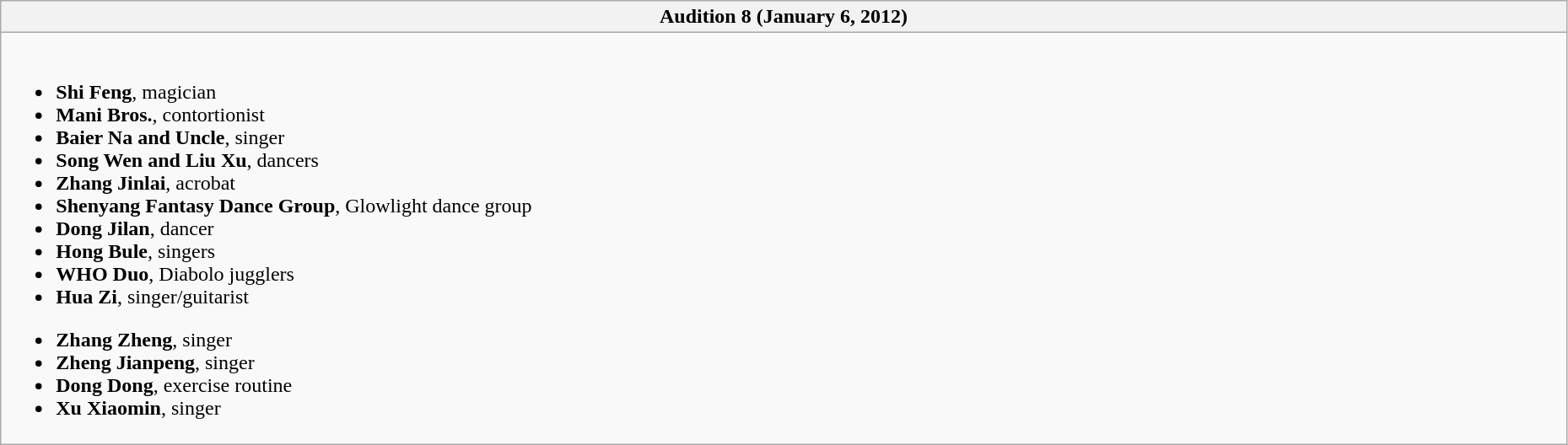<table class="wikitable collapsible collapsed" style="width: 98%">
<tr>
<th style="text-align: center">Audition 8 (January 6, 2012)</th>
</tr>
<tr>
<td><br><ul><li><strong>Shi Feng</strong>, magician </li><li><strong>Mani Bros.</strong>, contortionist </li><li><strong>Baier Na and Uncle</strong>, singer </li><li><strong>Song Wen and Liu Xu</strong>, dancers </li><li><strong>Zhang Jinlai</strong>, acrobat </li><li><strong>Shenyang Fantasy Dance Group</strong>, Glowlight dance group </li><li><strong>Dong Jilan</strong>, dancer </li><li><strong>Hong Bule</strong>, singers </li><li><strong>WHO Duo</strong>, Diabolo jugglers </li><li><strong>Hua Zi</strong>, singer/guitarist </li></ul><ul><li><strong>Zhang Zheng</strong>, singer </li><li><strong>Zheng Jianpeng</strong>, singer </li><li><strong>Dong Dong</strong>, exercise routine </li><li><strong>Xu Xiaomin</strong>, singer </li></ul></td>
</tr>
</table>
